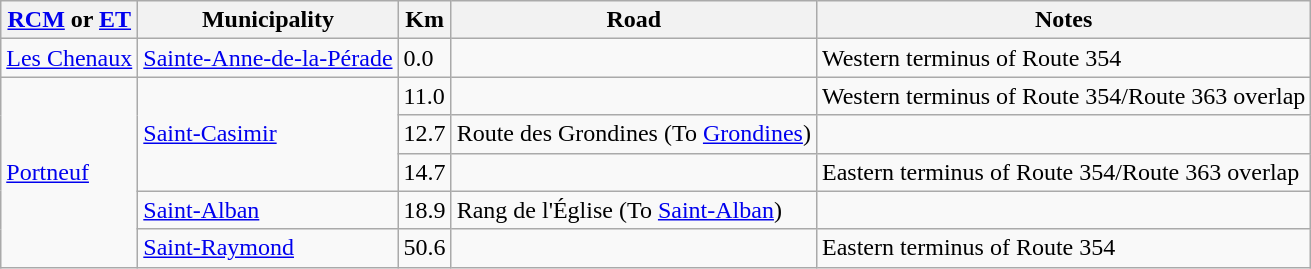<table class=wikitable>
<tr>
<th><a href='#'>RCM</a> or <a href='#'>ET</a></th>
<th>Municipality</th>
<th>Km</th>
<th>Road</th>
<th>Notes</th>
</tr>
<tr>
<td><a href='#'>Les Chenaux</a></td>
<td><a href='#'>Sainte-Anne-de-la-Pérade</a></td>
<td>0.0</td>
<td></td>
<td>Western terminus of Route 354</td>
</tr>
<tr>
<td rowspan="5"><a href='#'>Portneuf</a></td>
<td rowspan="3"><a href='#'>Saint-Casimir</a></td>
<td>11.0</td>
<td></td>
<td>Western terminus of Route 354/Route 363 overlap</td>
</tr>
<tr>
<td>12.7</td>
<td>Route des Grondines (To <a href='#'>Grondines</a>)</td>
<td></td>
</tr>
<tr>
<td>14.7</td>
<td></td>
<td>Eastern terminus of Route 354/Route 363 overlap</td>
</tr>
<tr>
<td><a href='#'>Saint-Alban</a></td>
<td>18.9</td>
<td>Rang de l'Église (To <a href='#'>Saint-Alban</a>)</td>
<td></td>
</tr>
<tr>
<td><a href='#'>Saint-Raymond</a></td>
<td>50.6</td>
<td></td>
<td>Eastern terminus of Route 354</td>
</tr>
</table>
